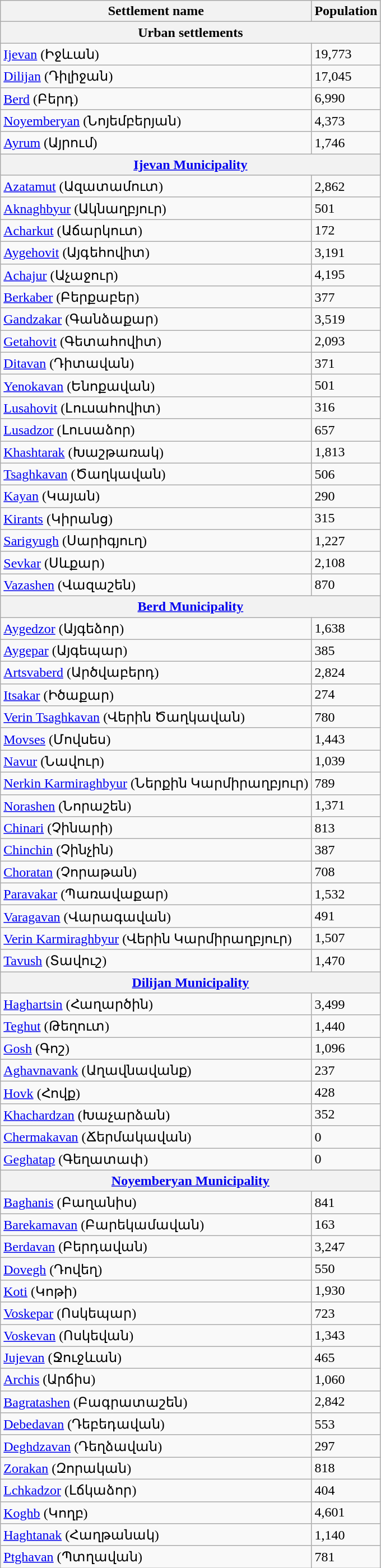<table class="wikitable">
<tr>
<th>Settlement name</th>
<th>Population</th>
</tr>
<tr>
<th colspan="2">Urban settlements</th>
</tr>
<tr>
<td><a href='#'>Ijevan</a> (Իջևան)</td>
<td>19,773</td>
</tr>
<tr>
<td><a href='#'>Dilijan</a> (Դիլիջան)</td>
<td>17,045</td>
</tr>
<tr>
<td><a href='#'>Berd</a> (Բերդ)</td>
<td>6,990</td>
</tr>
<tr>
<td><a href='#'>Noyemberyan</a> (Նոյեմբերյան)</td>
<td>4,373</td>
</tr>
<tr>
<td><a href='#'>Ayrum</a> (Այրում)</td>
<td>1,746</td>
</tr>
<tr>
<th colspan="2"><a href='#'>Ijevan Municipality</a></th>
</tr>
<tr>
<td><a href='#'>Azatamut</a> (Ազատամուտ)</td>
<td>2,862</td>
</tr>
<tr>
<td><a href='#'>Aknaghbyur</a> (Ակնաղբյուր)</td>
<td>501</td>
</tr>
<tr>
<td><a href='#'>Acharkut</a> (Աճարկուտ)</td>
<td>172</td>
</tr>
<tr>
<td><a href='#'>Aygehovit</a> (Այգեհովիտ)</td>
<td>3,191</td>
</tr>
<tr>
<td><a href='#'>Achajur</a> (Աչաջուր)</td>
<td>4,195</td>
</tr>
<tr>
<td><a href='#'>Berkaber</a> (Բերքաբեր)</td>
<td>377</td>
</tr>
<tr>
<td><a href='#'>Gandzakar</a> (Գանձաքար)</td>
<td>3,519</td>
</tr>
<tr>
<td><a href='#'>Getahovit</a> (Գետահովիտ)</td>
<td>2,093</td>
</tr>
<tr>
<td><a href='#'>Ditavan</a> (Դիտավան)</td>
<td>371</td>
</tr>
<tr>
<td><a href='#'>Yenokavan</a> (Ենոքավան)</td>
<td>501</td>
</tr>
<tr>
<td><a href='#'>Lusahovit</a> (Լուսահովիտ)</td>
<td>316</td>
</tr>
<tr>
<td><a href='#'>Lusadzor</a> (Լուսաձոր)</td>
<td>657</td>
</tr>
<tr>
<td><a href='#'>Khashtarak</a> (Խաշթառակ)</td>
<td>1,813</td>
</tr>
<tr>
<td><a href='#'>Tsaghkavan</a> (Ծաղկավան)</td>
<td>506</td>
</tr>
<tr>
<td><a href='#'>Kayan</a> (Կայան)</td>
<td>290</td>
</tr>
<tr>
<td><a href='#'>Kirants</a> (Կիրանց)</td>
<td>315</td>
</tr>
<tr>
<td><a href='#'>Sarigyugh</a> (Սարիգյուղ)</td>
<td>1,227</td>
</tr>
<tr>
<td><a href='#'>Sevkar</a> (Սևքար)</td>
<td>2,108</td>
</tr>
<tr>
<td><a href='#'>Vazashen</a> (Վազաշեն)</td>
<td>870</td>
</tr>
<tr>
<th colspan="2"><a href='#'>Berd Municipality</a></th>
</tr>
<tr>
<td><a href='#'>Aygedzor</a> (Այգեձոր)</td>
<td>1,638</td>
</tr>
<tr>
<td><a href='#'>Aygepar</a> (Այգեպար)</td>
<td>385</td>
</tr>
<tr>
<td><a href='#'>Artsvaberd</a> (Արծվաբերդ)</td>
<td>2,824</td>
</tr>
<tr>
<td><a href='#'>Itsakar</a> (Իծաքար)</td>
<td>274</td>
</tr>
<tr>
<td><a href='#'>Verin Tsaghkavan</a> (Վերին Ծաղկավան)</td>
<td>780</td>
</tr>
<tr>
<td><a href='#'>Movses</a> (Մովսես)</td>
<td>1,443</td>
</tr>
<tr>
<td><a href='#'>Navur</a> (Նավուր)</td>
<td>1,039</td>
</tr>
<tr>
<td><a href='#'>Nerkin Karmiraghbyur</a> (Ներքին Կարմիրաղբյուր)</td>
<td>789</td>
</tr>
<tr>
<td><a href='#'>Norashen</a> (Նորաշեն)</td>
<td>1,371</td>
</tr>
<tr>
<td><a href='#'>Chinari</a> (Չինարի)</td>
<td>813</td>
</tr>
<tr>
<td><a href='#'>Chinchin</a> (Չինչին)</td>
<td>387</td>
</tr>
<tr>
<td><a href='#'>Choratan</a> (Չորաթան)</td>
<td>708</td>
</tr>
<tr>
<td><a href='#'>Paravakar</a> (Պառավաքար)</td>
<td>1,532</td>
</tr>
<tr>
<td><a href='#'>Varagavan</a> (Վարագավան)</td>
<td>491</td>
</tr>
<tr>
<td><a href='#'>Verin Karmiraghbyur</a> (Վերին Կարմիրաղբյուր)</td>
<td>1,507</td>
</tr>
<tr>
<td><a href='#'>Tavush</a> (Տավուշ)</td>
<td>1,470</td>
</tr>
<tr>
<th colspan="2"><a href='#'>Dilijan Municipality</a></th>
</tr>
<tr>
<td><a href='#'>Haghartsin</a> (Հաղարծին)</td>
<td>3,499</td>
</tr>
<tr>
<td><a href='#'>Teghut</a> (Թեղուտ)</td>
<td>1,440</td>
</tr>
<tr>
<td><a href='#'>Gosh</a> (Գոշ)</td>
<td>1,096</td>
</tr>
<tr>
<td><a href='#'>Aghavnavank</a> (Աղավնավանք)</td>
<td>237</td>
</tr>
<tr>
<td><a href='#'>Hovk</a> (Հովք)</td>
<td>428</td>
</tr>
<tr>
<td><a href='#'>Khachardzan</a> (Խաչարձան)</td>
<td>352</td>
</tr>
<tr>
<td><a href='#'>Chermakavan</a> (Ճերմակավան)</td>
<td>0</td>
</tr>
<tr>
<td><a href='#'>Geghatap</a> (Գեղատափ)</td>
<td>0</td>
</tr>
<tr>
<th colspan="2"><a href='#'>Noyemberyan Municipality</a></th>
</tr>
<tr>
<td><a href='#'>Baghanis</a> (Բաղանիս)</td>
<td>841</td>
</tr>
<tr>
<td><a href='#'>Barekamavan</a> (Բարեկամավան)</td>
<td>163</td>
</tr>
<tr>
<td><a href='#'>Berdavan</a> (Բերդավան)</td>
<td>3,247</td>
</tr>
<tr>
<td><a href='#'>Dovegh</a> (Դովեղ)</td>
<td>550</td>
</tr>
<tr>
<td><a href='#'>Koti</a> (Կոթի)</td>
<td>1,930</td>
</tr>
<tr>
<td><a href='#'>Voskepar</a> (Ոսկեպար)</td>
<td>723</td>
</tr>
<tr>
<td><a href='#'>Voskevan</a> (Ոսկեվան)</td>
<td>1,343</td>
</tr>
<tr>
<td><a href='#'>Jujevan</a> (Ջուջևան)</td>
<td>465</td>
</tr>
<tr>
<td><a href='#'>Archis</a> (Արճիս)</td>
<td>1,060</td>
</tr>
<tr>
<td><a href='#'>Bagratashen</a> (Բագրատաշեն)</td>
<td>2,842</td>
</tr>
<tr>
<td><a href='#'>Debedavan</a> (Դեբեդավան)</td>
<td>553</td>
</tr>
<tr>
<td><a href='#'>Deghdzavan</a> (Դեղձավան)</td>
<td>297</td>
</tr>
<tr>
<td><a href='#'>Zorakan</a> (Զորական)</td>
<td>818</td>
</tr>
<tr>
<td><a href='#'>Lchkadzor</a> (Լճկաձոր)</td>
<td>404</td>
</tr>
<tr>
<td><a href='#'>Koghb</a> (Կողբ)</td>
<td>4,601</td>
</tr>
<tr>
<td><a href='#'>Haghtanak</a> (Հաղթանակ)</td>
<td>1,140</td>
</tr>
<tr>
<td><a href='#'>Ptghavan</a> (Պտղավան)</td>
<td>781</td>
</tr>
</table>
